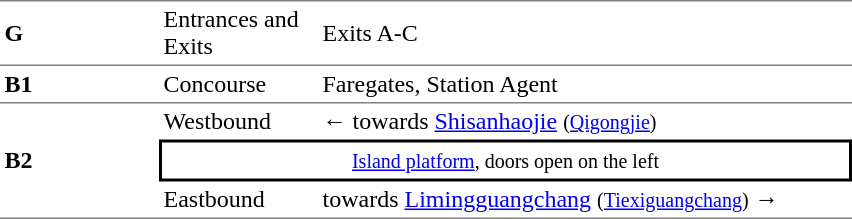<table cellspacing=0 cellpadding=3>
<tr>
<td style="border-top:solid 1px gray;border-bottom:solid 1px gray;" width=100><strong>G</strong></td>
<td style="border-top:solid 1px gray;border-bottom:solid 1px gray;" width=100>Entrances and Exits</td>
<td style="border-top:solid 1px gray;border-bottom:solid 1px gray;" width=350>Exits A-C</td>
</tr>
<tr>
<td style="border-bottom:solid 1px gray;"><strong>B1</strong></td>
<td style="border-bottom:solid 1px gray;">Concourse</td>
<td style="border-bottom:solid 1px gray;">Faregates, Station Agent</td>
</tr>
<tr>
<td style="border-bottom:solid 1px gray;" rowspan=3><strong>B2</strong></td>
<td>Westbound</td>
<td>←  towards <a href='#'>Shisanhaojie</a> <small>(<a href='#'>Qigongjie</a>)</small></td>
</tr>
<tr>
<td style="border-right:solid 2px black;border-left:solid 2px black;border-top:solid 2px black;border-bottom:solid 2px black;text-align:center;" colspan=2><small><a href='#'>Island platform</a>, doors open on the left</small></td>
</tr>
<tr>
<td style="border-bottom:solid 1px gray;">Eastbound</td>
<td style="border-bottom:solid 1px gray;">  towards <a href='#'>Limingguangchang</a> <small>(<a href='#'>Tiexiguangchang</a>)</small> →</td>
</tr>
</table>
